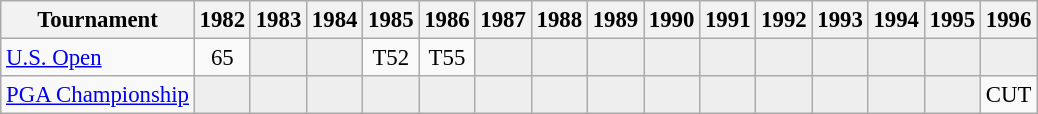<table class="wikitable" style="font-size:95%;text-align:center;">
<tr>
<th>Tournament</th>
<th>1982</th>
<th>1983</th>
<th>1984</th>
<th>1985</th>
<th>1986</th>
<th>1987</th>
<th>1988</th>
<th>1989</th>
<th>1990</th>
<th>1991</th>
<th>1992</th>
<th>1993</th>
<th>1994</th>
<th>1995</th>
<th>1996</th>
</tr>
<tr>
<td align="left"><a href='#'>U.S. Open</a></td>
<td>65</td>
<td style="background:#eeeeee;"></td>
<td style="background:#eeeeee;"></td>
<td>T52</td>
<td>T55</td>
<td style="background:#eeeeee;"></td>
<td style="background:#eeeeee;"></td>
<td style="background:#eeeeee;"></td>
<td style="background:#eeeeee;"></td>
<td style="background:#eeeeee;"></td>
<td style="background:#eeeeee;"></td>
<td style="background:#eeeeee;"></td>
<td style="background:#eeeeee;"></td>
<td style="background:#eeeeee;"></td>
<td style="background:#eeeeee;"></td>
</tr>
<tr>
<td align="left"><a href='#'>PGA Championship</a></td>
<td style="background:#eeeeee;"></td>
<td style="background:#eeeeee;"></td>
<td style="background:#eeeeee;"></td>
<td style="background:#eeeeee;"></td>
<td style="background:#eeeeee;"></td>
<td style="background:#eeeeee;"></td>
<td style="background:#eeeeee;"></td>
<td style="background:#eeeeee;"></td>
<td style="background:#eeeeee;"></td>
<td style="background:#eeeeee;"></td>
<td style="background:#eeeeee;"></td>
<td style="background:#eeeeee;"></td>
<td style="background:#eeeeee;"></td>
<td style="background:#eeeeee;"></td>
<td>CUT</td>
</tr>
</table>
